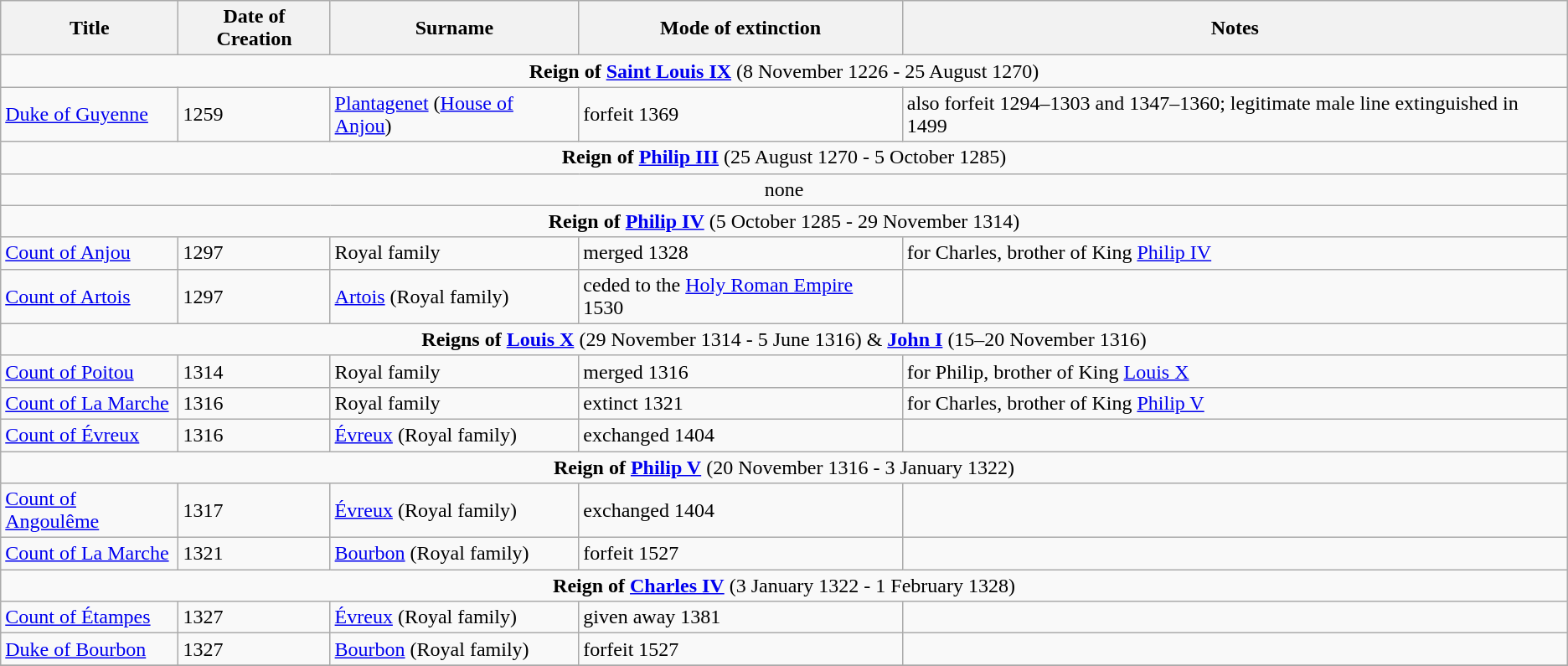<table class="wikitable">
<tr>
<th>Title</th>
<th>Date of Creation</th>
<th>Surname</th>
<th>Mode of extinction</th>
<th>Notes</th>
</tr>
<tr>
<td align=center colspan=5><strong>Reign of <a href='#'>Saint Louis IX</a></strong> (8 November 1226 - 25 August 1270)</td>
</tr>
<tr>
<td><a href='#'>Duke of Guyenne</a></td>
<td>1259</td>
<td><a href='#'>Plantagenet</a> (<a href='#'>House of Anjou</a>)</td>
<td>forfeit 1369</td>
<td>also forfeit 1294–1303 and 1347–1360; legitimate male line extinguished in 1499</td>
</tr>
<tr>
<td align=center colspan=5><strong>Reign of <a href='#'>Philip III</a></strong> (25 August 1270 - 5 October 1285)</td>
</tr>
<tr>
<td align=center colspan=5>none</td>
</tr>
<tr>
<td align=center colspan=5><strong>Reign of <a href='#'>Philip IV</a></strong> (5 October 1285 - 29 November 1314)</td>
</tr>
<tr>
<td><a href='#'>Count of Anjou</a></td>
<td>1297</td>
<td>Royal family</td>
<td>merged 1328</td>
<td>for Charles, brother of King <a href='#'>Philip IV</a></td>
</tr>
<tr>
<td><a href='#'>Count of Artois</a></td>
<td>1297</td>
<td><a href='#'>Artois</a> (Royal family)</td>
<td>ceded to the <a href='#'>Holy Roman Empire</a> 1530</td>
<td> </td>
</tr>
<tr>
<td align=center colspan=5><strong>Reigns of <a href='#'>Louis X</a></strong> (29 November 1314 - 5 June 1316) & <strong><a href='#'>John I</a></strong> (15–20 November 1316)</td>
</tr>
<tr>
<td><a href='#'>Count of Poitou</a></td>
<td>1314</td>
<td>Royal family</td>
<td>merged 1316</td>
<td>for Philip, brother of King <a href='#'>Louis X</a></td>
</tr>
<tr>
<td><a href='#'>Count of La Marche</a></td>
<td>1316</td>
<td>Royal family</td>
<td>extinct 1321</td>
<td>for Charles, brother of King <a href='#'>Philip V</a></td>
</tr>
<tr>
<td><a href='#'>Count of Évreux</a></td>
<td>1316</td>
<td><a href='#'>Évreux</a> (Royal family)</td>
<td>exchanged 1404</td>
<td> </td>
</tr>
<tr>
<td align=center colspan=5><strong>Reign of <a href='#'>Philip V</a></strong> (20 November 1316 - 3 January 1322)</td>
</tr>
<tr>
<td><a href='#'>Count of Angoulême</a></td>
<td>1317</td>
<td><a href='#'>Évreux</a> (Royal family)</td>
<td>exchanged 1404</td>
<td> </td>
</tr>
<tr>
<td><a href='#'>Count of La Marche</a></td>
<td>1321</td>
<td><a href='#'>Bourbon</a> (Royal family)</td>
<td>forfeit 1527</td>
<td> </td>
</tr>
<tr>
<td align=center colspan=5><strong>Reign of <a href='#'>Charles IV</a></strong> (3 January 1322 - 1 February 1328)</td>
</tr>
<tr>
<td><a href='#'>Count of Étampes</a></td>
<td>1327</td>
<td><a href='#'>Évreux</a> (Royal family)</td>
<td>given away 1381</td>
<td> </td>
</tr>
<tr>
<td><a href='#'>Duke of Bourbon</a></td>
<td>1327</td>
<td><a href='#'>Bourbon</a> (Royal family)</td>
<td>forfeit 1527</td>
<td> </td>
</tr>
<tr>
</tr>
</table>
